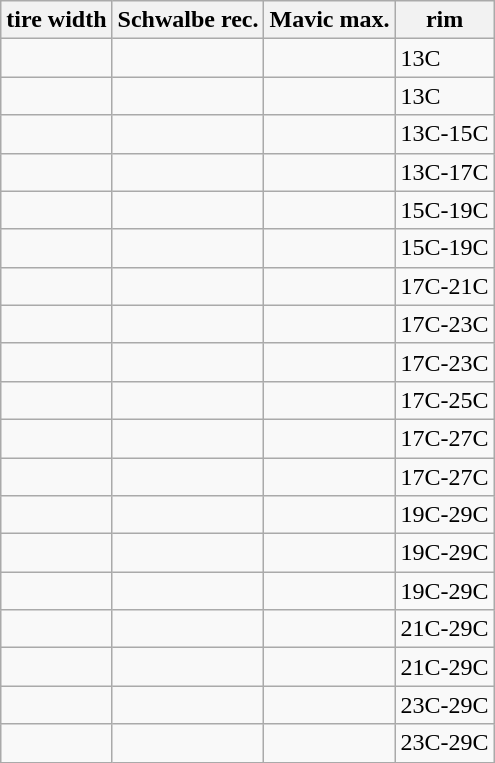<table class="wikitable">
<tr>
<th>tire width</th>
<th>Schwalbe rec.</th>
<th>Mavic max.</th>
<th>rim</th>
</tr>
<tr>
<td></td>
<td></td>
<td></td>
<td>13C</td>
</tr>
<tr>
<td></td>
<td></td>
<td></td>
<td>13C</td>
</tr>
<tr>
<td></td>
<td></td>
<td></td>
<td>13C-15C</td>
</tr>
<tr>
<td></td>
<td></td>
<td></td>
<td>13C-17C</td>
</tr>
<tr>
<td></td>
<td></td>
<td></td>
<td>15C-19C</td>
</tr>
<tr>
<td></td>
<td></td>
<td></td>
<td>15C-19C</td>
</tr>
<tr>
<td></td>
<td></td>
<td></td>
<td>17C-21C</td>
</tr>
<tr>
<td></td>
<td></td>
<td></td>
<td>17C-23C</td>
</tr>
<tr>
<td></td>
<td></td>
<td></td>
<td>17C-23C</td>
</tr>
<tr>
<td></td>
<td></td>
<td></td>
<td>17C-25C</td>
</tr>
<tr>
<td></td>
<td></td>
<td></td>
<td>17C-27C</td>
</tr>
<tr>
<td></td>
<td></td>
<td></td>
<td>17C-27C</td>
</tr>
<tr>
<td></td>
<td></td>
<td></td>
<td>19C-29C</td>
</tr>
<tr>
<td></td>
<td></td>
<td></td>
<td>19C-29C</td>
</tr>
<tr>
<td></td>
<td></td>
<td></td>
<td>19C-29C</td>
</tr>
<tr>
<td></td>
<td></td>
<td></td>
<td>21C-29C</td>
</tr>
<tr>
<td></td>
<td></td>
<td></td>
<td>21C-29C</td>
</tr>
<tr>
<td></td>
<td></td>
<td></td>
<td>23C-29C</td>
</tr>
<tr>
<td></td>
<td></td>
<td></td>
<td>23C-29C</td>
</tr>
</table>
